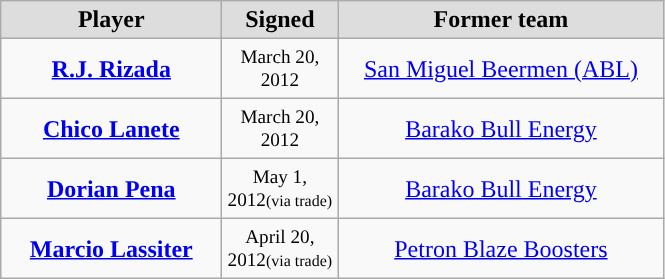<table class="wikitable" style="text-align: center">
<tr align="center" bgcolor="#dddddd">
<td style="width:140px"><strong>Player</strong></td>
<td style="width:70px"><strong>Signed</strong></td>
<td style="width:210px"><strong>Former team</strong></td>
</tr>
<tr style="height:40px">
<td><strong><a href='#'>R.J. Rizada</a></strong></td>
<td style="font-size: 80%">March 20, 2012</td>
<td><a href='#'>San Miguel Beermen (ABL)</a></td>
</tr>
<tr style="height:40px">
<td><strong><a href='#'>Chico Lanete</a></strong></td>
<td style="font-size: 80%">March 20, 2012</td>
<td><a href='#'>Barako Bull Energy</a></td>
</tr>
<tr style="height:40px">
<td><strong><a href='#'>Dorian Pena</a></strong></td>
<td style="font-size: 80%">May 1, 2012<small>(via trade)</small></td>
<td><a href='#'>Barako Bull Energy</a></td>
</tr>
<tr style="height:40px">
<td><strong><a href='#'>Marcio Lassiter</a></strong></td>
<td style="font-size: 80%">April 20, 2012<small>(via trade)</small></td>
<td><a href='#'>Petron Blaze Boosters</a></td>
</tr>
</table>
